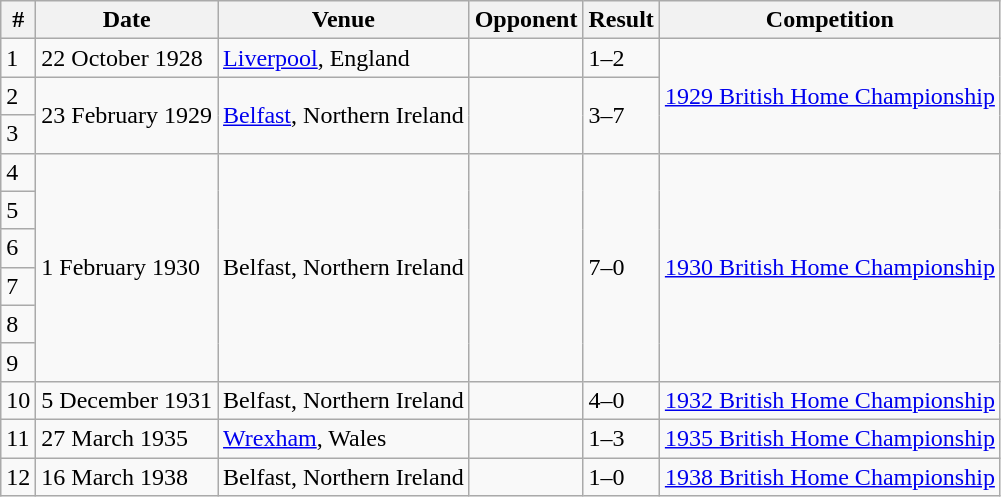<table class="wikitable">
<tr>
<th>#</th>
<th>Date</th>
<th>Venue</th>
<th>Opponent</th>
<th>Result</th>
<th>Competition</th>
</tr>
<tr>
<td>1</td>
<td>22 October 1928</td>
<td><a href='#'>Liverpool</a>, England</td>
<td></td>
<td>1–2</td>
<td rowspan=3><a href='#'>1929 British Home Championship</a></td>
</tr>
<tr>
<td>2</td>
<td rowspan=2>23 February 1929</td>
<td rowspan=2><a href='#'>Belfast</a>, Northern Ireland</td>
<td rowspan=2></td>
<td rowspan=2>3–7</td>
</tr>
<tr>
<td>3</td>
</tr>
<tr>
<td>4</td>
<td rowspan=6>1 February 1930</td>
<td rowspan=6>Belfast, Northern Ireland</td>
<td rowspan=6></td>
<td rowspan=6>7–0</td>
<td rowspan=6><a href='#'>1930 British Home Championship</a></td>
</tr>
<tr>
<td>5</td>
</tr>
<tr>
<td>6</td>
</tr>
<tr>
<td>7</td>
</tr>
<tr>
<td>8</td>
</tr>
<tr>
<td>9</td>
</tr>
<tr>
<td>10</td>
<td>5 December 1931</td>
<td>Belfast, Northern Ireland</td>
<td></td>
<td>4–0</td>
<td><a href='#'>1932 British Home Championship</a></td>
</tr>
<tr>
<td>11</td>
<td>27 March 1935</td>
<td><a href='#'>Wrexham</a>, Wales</td>
<td></td>
<td>1–3</td>
<td><a href='#'>1935 British Home Championship</a></td>
</tr>
<tr>
<td>12</td>
<td>16 March 1938</td>
<td>Belfast, Northern Ireland</td>
<td></td>
<td>1–0</td>
<td><a href='#'>1938 British Home Championship</a></td>
</tr>
</table>
